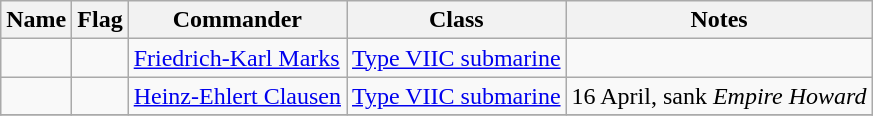<table class="wikitable sortable">
<tr>
<th>Name</th>
<th>Flag</th>
<th>Commander</th>
<th>Class</th>
<th>Notes</th>
</tr>
<tr>
<td></td>
<td></td>
<td><a href='#'>Friedrich-Karl Marks</a></td>
<td><a href='#'>Type VIIC submarine</a></td>
<td></td>
</tr>
<tr>
<td></td>
<td></td>
<td><a href='#'>Heinz-Ehlert Clausen</a></td>
<td><a href='#'>Type VIIC submarine</a></td>
<td>16 April, sank <em>Empire Howard</em></td>
</tr>
<tr>
</tr>
</table>
